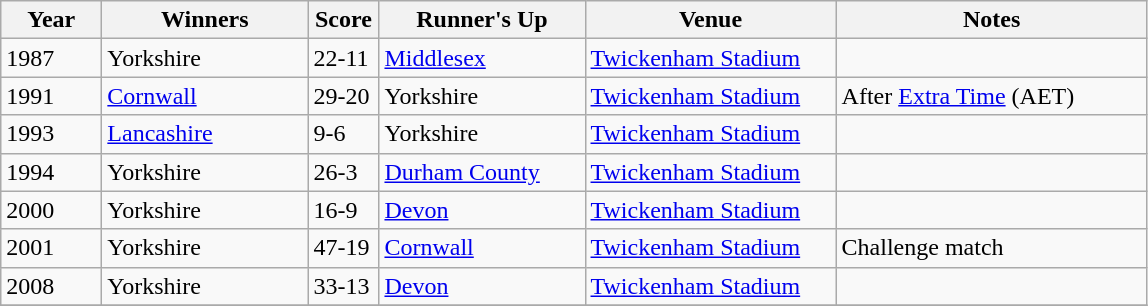<table class="sortable wikitable plainrowheaders">
<tr>
<th width="60pt">Year</th>
<th width="130pt">Winners</th>
<th width="40pt">Score</th>
<th width="130pt">Runner's Up</th>
<th width="160pt">Venue</th>
<th width="200pt">Notes</th>
</tr>
<tr>
<td>1987</td>
<td>Yorkshire</td>
<td>22-11</td>
<td><a href='#'>Middlesex</a></td>
<td><a href='#'>Twickenham Stadium</a></td>
<td></td>
</tr>
<tr>
<td>1991</td>
<td><a href='#'>Cornwall</a></td>
<td>29-20</td>
<td>Yorkshire</td>
<td><a href='#'>Twickenham Stadium</a></td>
<td>After <a href='#'>Extra Time</a> (AET)</td>
</tr>
<tr>
<td>1993</td>
<td><a href='#'>Lancashire</a></td>
<td>9-6</td>
<td>Yorkshire</td>
<td><a href='#'>Twickenham Stadium</a></td>
<td></td>
</tr>
<tr>
<td>1994</td>
<td>Yorkshire</td>
<td>26-3</td>
<td><a href='#'>Durham County</a></td>
<td><a href='#'>Twickenham Stadium</a></td>
<td></td>
</tr>
<tr>
<td>2000</td>
<td>Yorkshire</td>
<td>16-9</td>
<td><a href='#'>Devon</a></td>
<td><a href='#'>Twickenham Stadium</a></td>
<td></td>
</tr>
<tr>
<td>2001</td>
<td>Yorkshire</td>
<td>47-19</td>
<td><a href='#'>Cornwall</a></td>
<td><a href='#'>Twickenham Stadium</a></td>
<td>Challenge match</td>
</tr>
<tr>
<td>2008</td>
<td>Yorkshire</td>
<td>33-13</td>
<td><a href='#'>Devon</a></td>
<td><a href='#'>Twickenham Stadium</a></td>
<td></td>
</tr>
<tr>
</tr>
</table>
